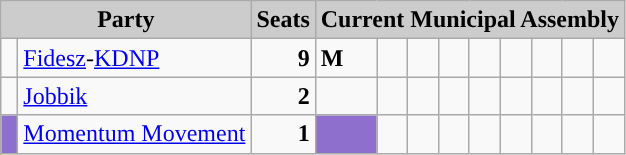<table class="wikitable">
<tr>
<th style="background:#ccc" colspan="2">Party</th>
<th style="background:#ccc">Seats</th>
<th style="background:#ccc" colspan="9">Current Municipal Assembly</th>
</tr>
<tr>
<td style="background-color: "> </td>
<td><a href='#'>Fidesz</a>-<a href='#'>KDNP</a></td>
<td style="text-align: right"><strong>9</strong></td>
<td style="background-color: "><span><strong>M</strong></span></td>
<td style="background-color: "> </td>
<td style="background-color: "> </td>
<td style="background-color: "> </td>
<td style="background-color: "> </td>
<td style="background-color: "> </td>
<td style="background-color: "> </td>
<td style="background-color: "> </td>
<td style="background-color: "> </td>
</tr>
<tr>
<td style="background-color: "> </td>
<td><a href='#'>Jobbik</a></td>
<td style="text-align: right"><strong>2</strong></td>
<td style="background-color: "> </td>
<td style="background-color: "> </td>
<td> </td>
<td> </td>
<td> </td>
<td> </td>
<td> </td>
<td> </td>
<td> </td>
</tr>
<tr>
<td style="background-color: #8E6FCE"> </td>
<td><a href='#'>Momentum Movement</a></td>
<td style="text-align: right"><strong>1</strong></td>
<td style="background-color: #8E6FCE"> </td>
<td> </td>
<td> </td>
<td> </td>
<td> </td>
<td> </td>
<td> </td>
<td> </td>
<td> </td>
</tr>
</table>
